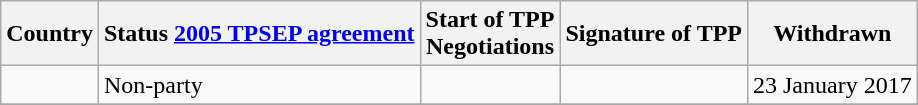<table class="wikitable sortable">
<tr>
<th>Country</th>
<th>Status <a href='#'>2005 TPSEP agreement</a></th>
<th>Start of TPP<br>Negotiations</th>
<th>Signature of TPP</th>
<th>Withdrawn</th>
</tr>
<tr>
<td></td>
<td>Non-party</td>
<td></td>
<td></td>
<td>23 January 2017</td>
</tr>
<tr>
</tr>
</table>
